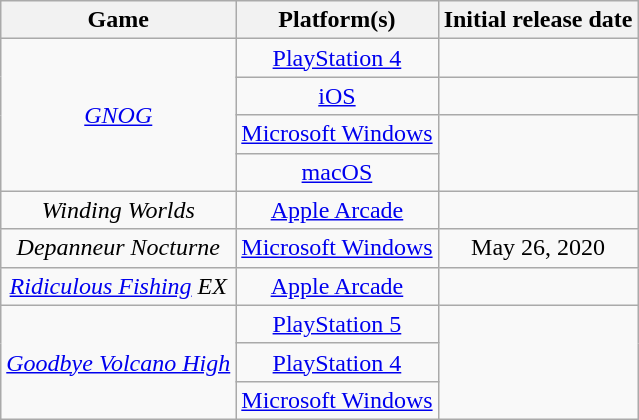<table class="wikitable sortable" width="auto" style="text-align: center">
<tr>
<th>Game</th>
<th>Platform(s)</th>
<th>Initial release date</th>
</tr>
<tr>
<td rowspan="4"><em><a href='#'>GNOG</a></em></td>
<td><a href='#'>PlayStation 4</a></td>
<td></td>
</tr>
<tr>
<td><a href='#'>iOS</a></td>
<td></td>
</tr>
<tr>
<td><a href='#'>Microsoft Windows</a></td>
<td rowspan="2"></td>
</tr>
<tr>
<td><a href='#'>macOS</a></td>
</tr>
<tr>
<td><em>Winding Worlds</em></td>
<td><a href='#'>Apple Arcade</a></td>
<td></td>
</tr>
<tr>
<td><em>Depanneur Nocturne</em></td>
<td><a href='#'>Microsoft Windows</a></td>
<td>May 26, 2020</td>
</tr>
<tr>
<td><em><a href='#'>Ridiculous Fishing</a> EX</em></td>
<td><a href='#'>Apple Arcade</a></td>
<td></td>
</tr>
<tr>
<td rowspan="3"><em><a href='#'>Goodbye Volcano High</a></em></td>
<td><a href='#'>PlayStation 5</a></td>
<td rowspan="3"></td>
</tr>
<tr>
<td><a href='#'>PlayStation 4</a></td>
</tr>
<tr>
<td><a href='#'>Microsoft Windows</a></td>
</tr>
</table>
